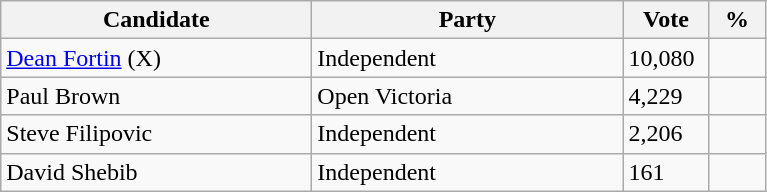<table class="wikitable">
<tr>
<th bgcolor="#DDDDFF" width="200px">Candidate</th>
<th bgcolor="#DDDDFF" width="200px">Party</th>
<th bgcolor="#DDDDFF" width="50px">Vote</th>
<th bgcolor="#DDDDFF" width="30px">%</th>
</tr>
<tr>
<td><a href='#'>Dean Fortin</a> (X)</td>
<td>Independent</td>
<td>10,080</td>
<td></td>
</tr>
<tr>
<td>Paul Brown</td>
<td>Open Victoria</td>
<td>4,229</td>
<td></td>
</tr>
<tr>
<td>Steve Filipovic</td>
<td>Independent</td>
<td>2,206</td>
<td></td>
</tr>
<tr>
<td>David Shebib</td>
<td>Independent</td>
<td>161</td>
<td></td>
</tr>
</table>
